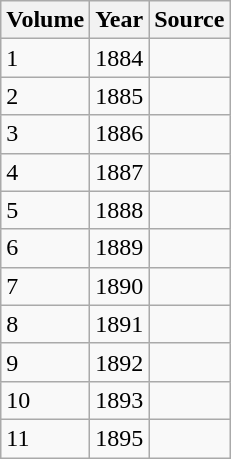<table class="wikitable">
<tr>
<th>Volume</th>
<th>Year</th>
<th>Source</th>
</tr>
<tr>
<td>1</td>
<td>1884</td>
<td></td>
</tr>
<tr>
<td>2</td>
<td>1885</td>
<td></td>
</tr>
<tr>
<td>3</td>
<td>1886</td>
<td></td>
</tr>
<tr>
<td>4</td>
<td>1887</td>
<td></td>
</tr>
<tr>
<td>5</td>
<td>1888</td>
<td></td>
</tr>
<tr>
<td>6</td>
<td>1889</td>
<td></td>
</tr>
<tr>
<td>7</td>
<td>1890</td>
<td></td>
</tr>
<tr>
<td>8</td>
<td>1891</td>
<td></td>
</tr>
<tr>
<td>9</td>
<td>1892</td>
<td></td>
</tr>
<tr>
<td>10</td>
<td>1893</td>
<td></td>
</tr>
<tr>
<td>11</td>
<td>1895</td>
<td></td>
</tr>
</table>
